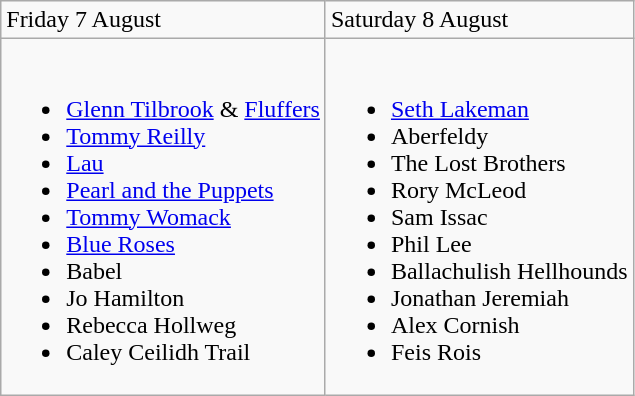<table class="wikitable">
<tr>
<td>Friday 7 August</td>
<td>Saturday 8 August</td>
</tr>
<tr valign="top">
<td><br><ul><li><a href='#'>Glenn Tilbrook</a> & <a href='#'>Fluffers</a></li><li><a href='#'>Tommy Reilly</a></li><li><a href='#'>Lau</a></li><li><a href='#'>Pearl and the Puppets</a></li><li><a href='#'>Tommy Womack</a></li><li><a href='#'>Blue Roses</a></li><li>Babel</li><li>Jo Hamilton</li><li>Rebecca Hollweg</li><li>Caley Ceilidh Trail</li></ul></td>
<td><br><ul><li><a href='#'>Seth Lakeman</a></li><li>Aberfeldy</li><li>The Lost Brothers</li><li>Rory McLeod</li><li>Sam Issac</li><li>Phil Lee</li><li>Ballachulish Hellhounds</li><li>Jonathan Jeremiah</li><li>Alex Cornish</li><li>Feis Rois</li></ul></td>
</tr>
</table>
